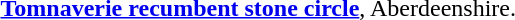<table border="0">
<tr>
<td></td>
<td><strong><a href='#'>Tomnaverie recumbent stone circle</a></strong>, Aberdeenshire.</td>
</tr>
</table>
